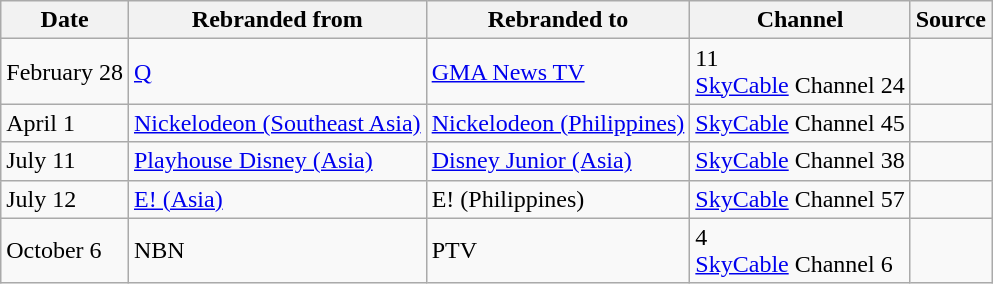<table class="wikitable">
<tr>
<th>Date</th>
<th>Rebranded from</th>
<th>Rebranded to</th>
<th>Channel</th>
<th>Source</th>
</tr>
<tr>
<td>February 28</td>
<td><a href='#'>Q</a></td>
<td><a href='#'>GMA News TV</a></td>
<td>11<br><a href='#'>SkyCable</a> Channel 24</td>
<td></td>
</tr>
<tr>
<td>April 1</td>
<td><a href='#'>Nickelodeon (Southeast Asia)</a></td>
<td><a href='#'>Nickelodeon (Philippines)</a></td>
<td><a href='#'>SkyCable</a> Channel 45</td>
<td></td>
</tr>
<tr>
<td>July 11</td>
<td><a href='#'>Playhouse Disney (Asia)</a></td>
<td><a href='#'>Disney Junior (Asia)</a></td>
<td><a href='#'>SkyCable</a> Channel 38</td>
<td></td>
</tr>
<tr>
<td>July 12</td>
<td><a href='#'>E! (Asia)</a></td>
<td>E! (Philippines)</td>
<td><a href='#'>SkyCable</a> Channel 57</td>
<td></td>
</tr>
<tr>
<td>October 6</td>
<td>NBN</td>
<td>PTV</td>
<td>4<br><a href='#'>SkyCable</a> Channel 6</td>
<td></td>
</tr>
</table>
